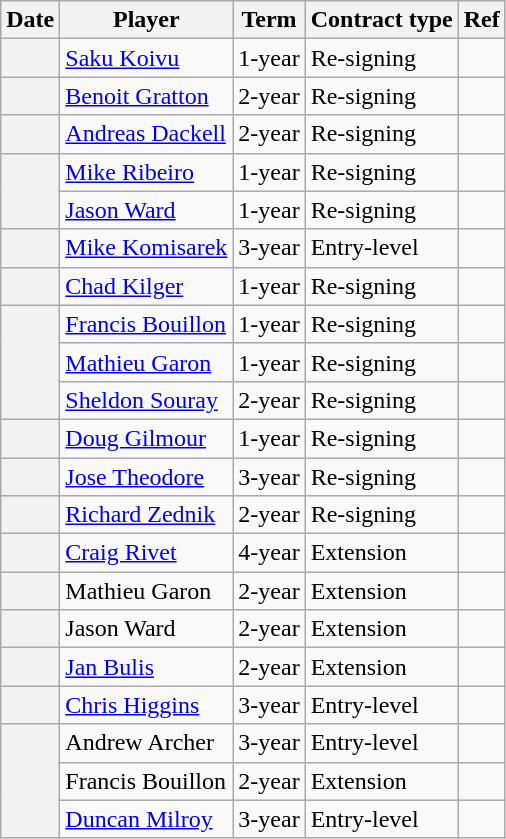<table class="wikitable plainrowheaders">
<tr style="background:#ddd; text-align:center;">
<th>Date</th>
<th>Player</th>
<th>Term</th>
<th>Contract type</th>
<th>Ref</th>
</tr>
<tr>
<th scope="row"></th>
<td><a href='#'>Saku Koivu</a></td>
<td>1-year</td>
<td>Re-signing</td>
<td></td>
</tr>
<tr>
<th scope="row"></th>
<td><a href='#'>Benoit Gratton</a></td>
<td>2-year</td>
<td>Re-signing</td>
<td></td>
</tr>
<tr>
<th scope="row"></th>
<td><a href='#'>Andreas Dackell</a></td>
<td>2-year</td>
<td>Re-signing</td>
<td></td>
</tr>
<tr>
<th scope="row" rowspan=2></th>
<td><a href='#'>Mike Ribeiro</a></td>
<td>1-year</td>
<td>Re-signing</td>
<td></td>
</tr>
<tr>
<td><a href='#'>Jason Ward</a></td>
<td>1-year</td>
<td>Re-signing</td>
<td></td>
</tr>
<tr>
<th scope="row"></th>
<td><a href='#'>Mike Komisarek</a></td>
<td>3-year</td>
<td>Entry-level</td>
<td></td>
</tr>
<tr>
<th scope="row"></th>
<td><a href='#'>Chad Kilger</a></td>
<td>1-year</td>
<td>Re-signing</td>
<td></td>
</tr>
<tr>
<th scope="row" rowspan=3></th>
<td><a href='#'>Francis Bouillon</a></td>
<td>1-year</td>
<td>Re-signing</td>
<td></td>
</tr>
<tr>
<td><a href='#'>Mathieu Garon</a></td>
<td>1-year</td>
<td>Re-signing</td>
<td></td>
</tr>
<tr>
<td><a href='#'>Sheldon Souray</a></td>
<td>2-year</td>
<td>Re-signing</td>
<td></td>
</tr>
<tr>
<th scope="row"></th>
<td><a href='#'>Doug Gilmour</a></td>
<td>1-year</td>
<td>Re-signing</td>
<td></td>
</tr>
<tr>
<th scope="row"></th>
<td><a href='#'>Jose Theodore</a></td>
<td>3-year</td>
<td>Re-signing</td>
<td></td>
</tr>
<tr>
<th scope="row"></th>
<td><a href='#'>Richard Zednik</a></td>
<td>2-year</td>
<td>Re-signing</td>
<td></td>
</tr>
<tr>
<th scope="row"></th>
<td><a href='#'>Craig Rivet</a></td>
<td>4-year</td>
<td>Extension</td>
<td></td>
</tr>
<tr>
<th scope="row"></th>
<td>Mathieu Garon</td>
<td>2-year</td>
<td>Extension</td>
<td></td>
</tr>
<tr>
<th scope="row"></th>
<td>Jason Ward</td>
<td>2-year</td>
<td>Extension</td>
<td></td>
</tr>
<tr>
<th scope="row"></th>
<td><a href='#'>Jan Bulis</a></td>
<td>2-year</td>
<td>Extension</td>
<td></td>
</tr>
<tr>
<th scope="row"></th>
<td><a href='#'>Chris Higgins</a></td>
<td>3-year</td>
<td>Entry-level</td>
<td></td>
</tr>
<tr>
<th scope="row" rowspan=3></th>
<td>Andrew Archer</td>
<td>3-year</td>
<td>Entry-level</td>
<td></td>
</tr>
<tr>
<td>Francis Bouillon</td>
<td>2-year</td>
<td>Extension</td>
<td></td>
</tr>
<tr>
<td><a href='#'>Duncan Milroy</a></td>
<td>3-year</td>
<td>Entry-level</td>
<td></td>
</tr>
</table>
